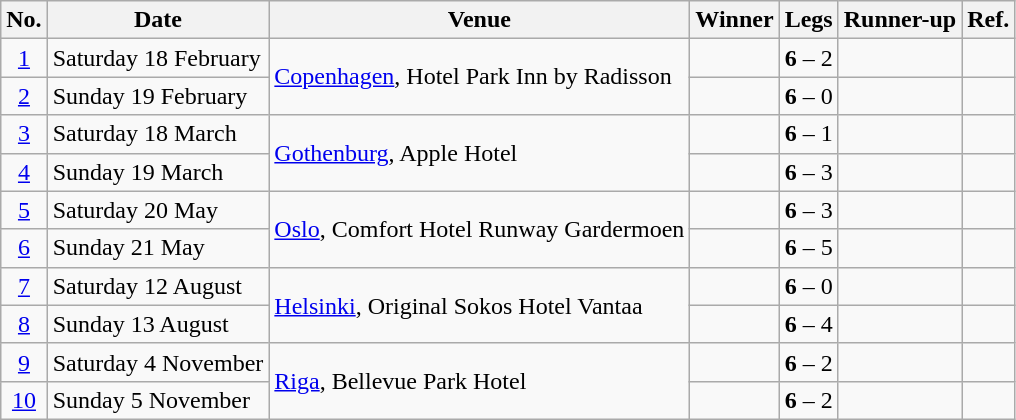<table class="wikitable">
<tr>
<th>No.</th>
<th>Date</th>
<th>Venue</th>
<th>Winner</th>
<th>Legs</th>
<th>Runner-up</th>
<th>Ref.</th>
</tr>
<tr>
<td align=center><a href='#'>1</a></td>
<td>Saturday 18 February</td>
<td rowspan=2> <a href='#'>Copenhagen</a>, Hotel Park Inn by Radisson</td>
<td align="right"></td>
<td align="center"><strong>6</strong> – 2</td>
<td></td>
<td align="center"></td>
</tr>
<tr>
<td align=center><a href='#'>2</a></td>
<td>Sunday 19 February</td>
<td align="right"></td>
<td align="center"><strong>6</strong> – 0</td>
<td></td>
<td align="center"></td>
</tr>
<tr>
<td align=center><a href='#'>3</a></td>
<td>Saturday 18 March</td>
<td rowspan=2> <a href='#'>Gothenburg</a>, Apple Hotel</td>
<td align="right"></td>
<td align="center"><strong>6</strong> – 1</td>
<td></td>
<td align="center"></td>
</tr>
<tr>
<td align=center><a href='#'>4</a></td>
<td>Sunday 19 March</td>
<td align="right"></td>
<td align="center"><strong>6</strong> – 3</td>
<td></td>
<td align="center"></td>
</tr>
<tr>
<td align=center><a href='#'>5</a></td>
<td>Saturday 20 May</td>
<td rowspan=2> <a href='#'>Oslo</a>, Comfort Hotel Runway Gardermoen</td>
<td align="right"></td>
<td align="center"><strong>6</strong> – 3</td>
<td></td>
<td align="center"></td>
</tr>
<tr>
<td align=center><a href='#'>6</a></td>
<td>Sunday 21 May</td>
<td align="right"></td>
<td align="center"><strong>6</strong> – 5</td>
<td></td>
<td align="center"></td>
</tr>
<tr>
<td align=center><a href='#'>7</a></td>
<td>Saturday 12 August</td>
<td rowspan="2"> <a href='#'>Helsinki</a>, Original Sokos Hotel Vantaa</td>
<td align="right"></td>
<td align="center"><strong>6</strong> – 0</td>
<td></td>
<td align="center"></td>
</tr>
<tr>
<td align=center><a href='#'>8</a></td>
<td>Sunday 13 August</td>
<td align="right"></td>
<td align="center"><strong>6</strong> – 4</td>
<td></td>
<td align="center"></td>
</tr>
<tr>
<td align=center><a href='#'>9</a></td>
<td>Saturday 4 November</td>
<td rowspan="2"> <a href='#'>Riga</a>, Bellevue Park Hotel</td>
<td align="right"></td>
<td align="center"><strong>6</strong> – 2</td>
<td></td>
<td align="center"></td>
</tr>
<tr>
<td align=center><a href='#'>10</a></td>
<td>Sunday 5 November</td>
<td align="right"></td>
<td align="center"><strong>6</strong> – 2</td>
<td></td>
<td align="center"></td>
</tr>
</table>
